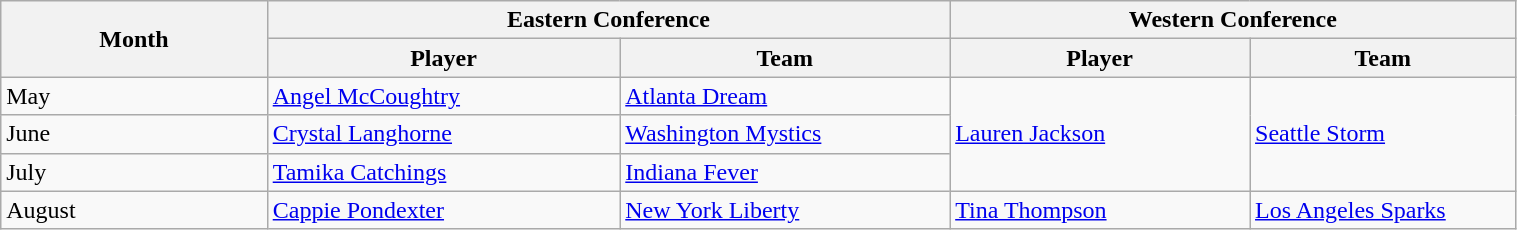<table class="wikitable" style="width: 80%">
<tr>
<th rowspan=2 width=60>Month</th>
<th colspan=2 width=120>Eastern Conference</th>
<th colspan=2 width=120>Western Conference</th>
</tr>
<tr>
<th width=60>Player</th>
<th width=60>Team</th>
<th width=60>Player</th>
<th width=60>Team</th>
</tr>
<tr>
<td>May</td>
<td><a href='#'>Angel McCoughtry</a></td>
<td><a href='#'>Atlanta Dream</a></td>
<td rowspan=3><a href='#'>Lauren Jackson</a></td>
<td rowspan=3><a href='#'>Seattle Storm</a></td>
</tr>
<tr>
<td>June</td>
<td><a href='#'>Crystal Langhorne</a></td>
<td><a href='#'>Washington Mystics</a></td>
</tr>
<tr>
<td>July</td>
<td><a href='#'>Tamika Catchings</a></td>
<td><a href='#'>Indiana Fever</a></td>
</tr>
<tr>
<td>August</td>
<td><a href='#'>Cappie Pondexter</a></td>
<td><a href='#'>New York Liberty</a></td>
<td><a href='#'>Tina Thompson</a></td>
<td><a href='#'>Los Angeles Sparks</a></td>
</tr>
</table>
